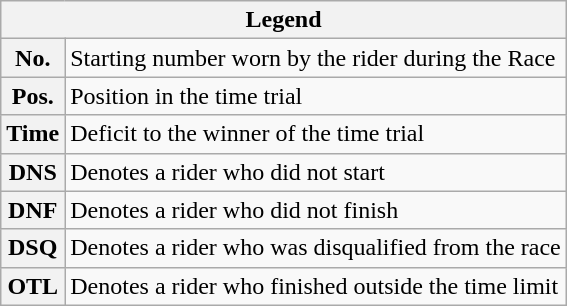<table class="wikitable">
<tr>
<th colspan="2">Legend</th>
</tr>
<tr>
<th scope="row" style="text-align:center;">No.</th>
<td>Starting number worn by the rider during the Race</td>
</tr>
<tr>
<th scope="row" style="text-align:center;">Pos.</th>
<td>Position in the time trial</td>
</tr>
<tr>
<th scope="row" style="text-align:center;">Time</th>
<td>Deficit to the winner of the time trial</td>
</tr>
<tr>
<th scope="row" style="text-align:center;">DNS</th>
<td>Denotes a rider who did not start</td>
</tr>
<tr>
<th scope="row" style="text-align:center;">DNF</th>
<td>Denotes a rider who did not finish</td>
</tr>
<tr>
<th scope="row" style="text-align:center;">DSQ</th>
<td>Denotes a rider who was disqualified from the race</td>
</tr>
<tr>
<th scope="row" style="text-align:center;">OTL</th>
<td>Denotes a rider who finished outside the time limit</td>
</tr>
</table>
